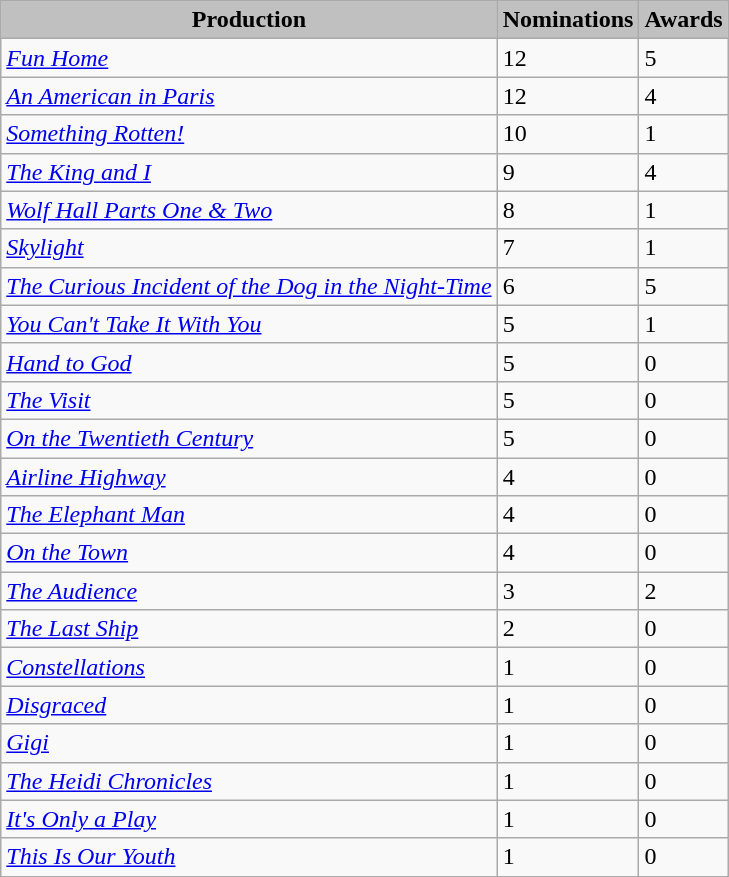<table class="wikitable sortable">
<tr>
<th style="background:silver;">Production</th>
<th style="background:silver;">Nominations</th>
<th style="background:silver;">Awards</th>
</tr>
<tr>
<td><em><a href='#'>Fun Home</a></em></td>
<td>12</td>
<td>5</td>
</tr>
<tr>
<td data-sort-value="American In Paris, An (musical)"><em><a href='#'>An American in Paris</a></em></td>
<td>12</td>
<td>4</td>
</tr>
<tr>
<td><em><a href='#'>Something Rotten!</a></em></td>
<td>10</td>
<td>1</td>
</tr>
<tr>
<td data-sort-value="King And I, The"><em><a href='#'>The King and I</a></em></td>
<td>9</td>
<td>4</td>
</tr>
<tr>
<td><em><a href='#'>Wolf Hall Parts One & Two</a></em></td>
<td>8</td>
<td>1</td>
</tr>
<tr>
<td><em><a href='#'>Skylight</a></em></td>
<td>7</td>
<td>1</td>
</tr>
<tr>
<td data-sort-value="Curious Incident Of The Dog In The Night-Time, The (play)"><em><a href='#'>The Curious Incident of the Dog in the Night-Time</a></em></td>
<td>6</td>
<td>5</td>
</tr>
<tr>
<td><em><a href='#'>You Can't Take It With You</a></em></td>
<td>5</td>
<td>1</td>
</tr>
<tr>
<td><em><a href='#'>Hand to God</a></em></td>
<td>5</td>
<td>0</td>
</tr>
<tr>
<td data-sort-value="Visit, The (musical)"><em><a href='#'>The Visit</a></em></td>
<td>5</td>
<td>0</td>
</tr>
<tr>
<td><em><a href='#'>On the Twentieth Century</a></em></td>
<td>5</td>
<td>0</td>
</tr>
<tr>
<td><em><a href='#'>Airline Highway</a></em></td>
<td>4</td>
<td>0</td>
</tr>
<tr>
<td data-sort-value="Elephant Man, The (play)"><em><a href='#'>The Elephant Man</a></em></td>
<td>4</td>
<td>0</td>
</tr>
<tr>
<td><em><a href='#'>On the Town</a></em></td>
<td>4</td>
<td>0</td>
</tr>
<tr>
<td data-sort-value="Audience, The (2013 play)"><em><a href='#'>The Audience</a></em></td>
<td>3</td>
<td>2</td>
</tr>
<tr>
<td data-sort-value="Last Ship, The (musical)"><em><a href='#'>The Last Ship</a></em></td>
<td>2</td>
<td>0</td>
</tr>
<tr>
<td><em><a href='#'>Constellations</a></em></td>
<td>1</td>
<td>0</td>
</tr>
<tr>
<td><em><a href='#'>Disgraced</a></em></td>
<td>1</td>
<td>0</td>
</tr>
<tr>
<td><em><a href='#'>Gigi</a></em></td>
<td>1</td>
<td>0</td>
</tr>
<tr>
<td data-sort-value="Heidi Chronicles, The"><em><a href='#'>The Heidi Chronicles</a></em></td>
<td>1</td>
<td>0</td>
</tr>
<tr>
<td><em><a href='#'>It's Only a Play</a></em></td>
<td>1</td>
<td>0</td>
</tr>
<tr>
<td><em><a href='#'>This Is Our Youth</a></em></td>
<td>1</td>
<td>0</td>
</tr>
</table>
